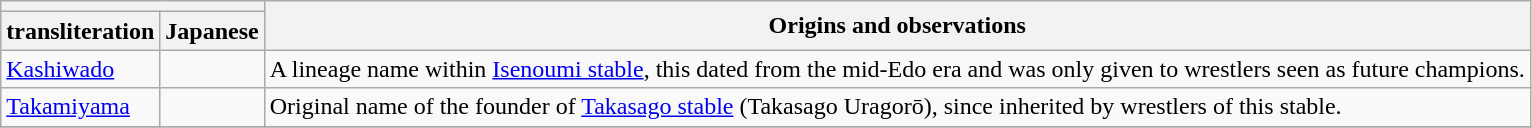<table class="wikitable">
<tr>
<th colspan="2"></th>
<th rowspan="2">Origins and observations</th>
</tr>
<tr>
<th> transliteration</th>
<th>Japanese</th>
</tr>
<tr>
<td><a href='#'>Kashiwado</a></td>
<td></td>
<td>A lineage name within <a href='#'>Isenoumi stable</a>, this  dated from the mid-Edo era and was only given to wrestlers seen as future champions.</td>
</tr>
<tr>
<td><a href='#'>Takamiyama</a></td>
<td></td>
<td>Original name of the founder of <a href='#'>Takasago stable</a> (Takasago Uragorō), since inherited by wrestlers of this stable.</td>
</tr>
<tr>
</tr>
</table>
